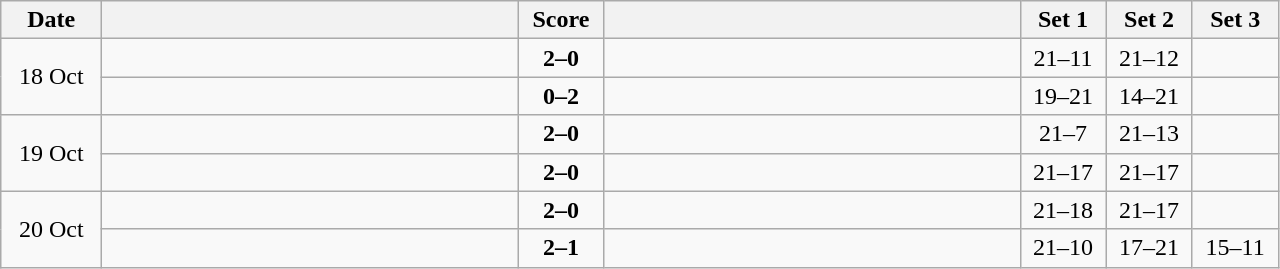<table class="wikitable" style="text-align: center;">
<tr>
<th width="60">Date</th>
<th align="right" width="270"></th>
<th width="50">Score</th>
<th align="left" width="270"></th>
<th width="50">Set 1</th>
<th width="50">Set 2</th>
<th width="50">Set 3</th>
</tr>
<tr>
<td rowspan=2>18 Oct</td>
<td align=left><strong></strong></td>
<td align=center><strong>2–0</strong></td>
<td align=left></td>
<td>21–11</td>
<td>21–12</td>
<td></td>
</tr>
<tr>
<td align=left></td>
<td align=center><strong>0–2</strong></td>
<td align=left><strong></strong></td>
<td>19–21</td>
<td>14–21</td>
<td></td>
</tr>
<tr>
<td rowspan=2>19 Oct</td>
<td align=left><strong></strong></td>
<td align=center><strong>2–0</strong></td>
<td align=left></td>
<td>21–7</td>
<td>21–13</td>
<td></td>
</tr>
<tr>
<td align=left><strong></strong></td>
<td align=center><strong>2–0</strong></td>
<td align=left></td>
<td>21–17</td>
<td>21–17</td>
<td></td>
</tr>
<tr>
<td rowspan=2>20 Oct</td>
<td align=left><strong></strong></td>
<td align=center><strong>2–0</strong></td>
<td align=left></td>
<td>21–18</td>
<td>21–17</td>
<td></td>
</tr>
<tr>
<td align=left><strong></strong></td>
<td align=center><strong>2–1</strong></td>
<td align=left></td>
<td>21–10</td>
<td>17–21</td>
<td>15–11</td>
</tr>
</table>
